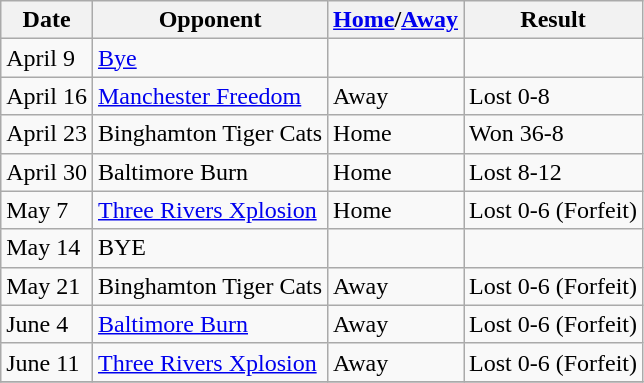<table class="wikitable">
<tr>
<th>Date</th>
<th>Opponent</th>
<th><a href='#'>Home</a>/<a href='#'>Away</a></th>
<th>Result</th>
</tr>
<tr>
<td>April 9</td>
<td><a href='#'>Bye</a></td>
<td></td>
<td></td>
</tr>
<tr>
<td>April 16</td>
<td><a href='#'>Manchester Freedom</a></td>
<td>Away</td>
<td>Lost 0-8</td>
</tr>
<tr>
<td>April 23</td>
<td>Binghamton Tiger Cats</td>
<td>Home</td>
<td>Won 36-8</td>
</tr>
<tr>
<td>April 30</td>
<td>Baltimore Burn</td>
<td>Home</td>
<td>Lost 8-12</td>
</tr>
<tr>
<td>May 7</td>
<td><a href='#'>Three Rivers Xplosion</a></td>
<td>Home</td>
<td>Lost 0-6 (Forfeit)</td>
</tr>
<tr>
<td>May 14</td>
<td>BYE</td>
<td></td>
<td></td>
</tr>
<tr>
<td>May 21</td>
<td>Binghamton Tiger Cats</td>
<td>Away</td>
<td>Lost 0-6 (Forfeit)</td>
</tr>
<tr>
<td>June 4</td>
<td><a href='#'>Baltimore Burn</a></td>
<td>Away</td>
<td>Lost 0-6 (Forfeit)</td>
</tr>
<tr>
<td>June 11</td>
<td><a href='#'>Three Rivers Xplosion</a></td>
<td>Away</td>
<td>Lost 0-6 (Forfeit)</td>
</tr>
<tr>
</tr>
</table>
